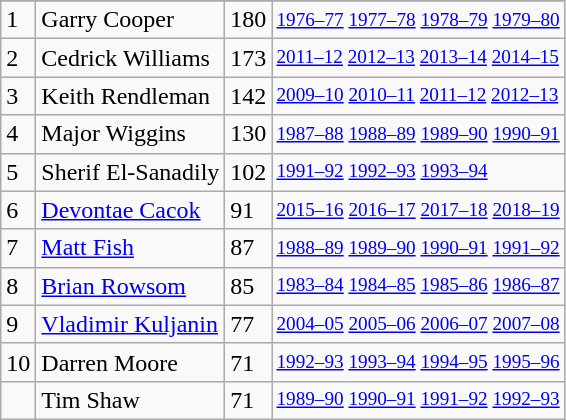<table class="wikitable">
<tr>
</tr>
<tr>
<td>1</td>
<td>Garry Cooper</td>
<td>180</td>
<td style="font-size:80%;"><a href='#'>1976–77</a> <a href='#'>1977–78</a> <a href='#'>1978–79</a> <a href='#'>1979–80</a></td>
</tr>
<tr>
<td>2</td>
<td>Cedrick Williams</td>
<td>173</td>
<td style="font-size:80%;"><a href='#'>2011–12</a> <a href='#'>2012–13</a> <a href='#'>2013–14</a> <a href='#'>2014–15</a></td>
</tr>
<tr>
<td>3</td>
<td>Keith Rendleman</td>
<td>142</td>
<td style="font-size:80%;"><a href='#'>2009–10</a> <a href='#'>2010–11</a> <a href='#'>2011–12</a> <a href='#'>2012–13</a></td>
</tr>
<tr>
<td>4</td>
<td>Major Wiggins</td>
<td>130</td>
<td style="font-size:80%;"><a href='#'>1987–88</a> <a href='#'>1988–89</a> <a href='#'>1989–90</a> <a href='#'>1990–91</a></td>
</tr>
<tr>
<td>5</td>
<td>Sherif El-Sanadily</td>
<td>102</td>
<td style="font-size:80%;"><a href='#'>1991–92</a> <a href='#'>1992–93</a> <a href='#'>1993–94</a></td>
</tr>
<tr>
<td>6</td>
<td><a href='#'>Devontae Cacok</a></td>
<td>91</td>
<td style="font-size:80%;"><a href='#'>2015–16</a> <a href='#'>2016–17</a> <a href='#'>2017–18</a> <a href='#'>2018–19</a></td>
</tr>
<tr>
<td>7</td>
<td><a href='#'>Matt Fish</a></td>
<td>87</td>
<td style="font-size:80%;"><a href='#'>1988–89</a> <a href='#'>1989–90</a> <a href='#'>1990–91</a> <a href='#'>1991–92</a></td>
</tr>
<tr>
<td>8</td>
<td><a href='#'>Brian Rowsom</a></td>
<td>85</td>
<td style="font-size:80%;"><a href='#'>1983–84</a> <a href='#'>1984–85</a> <a href='#'>1985–86</a> <a href='#'>1986–87</a></td>
</tr>
<tr>
<td>9</td>
<td><a href='#'>Vladimir Kuljanin</a></td>
<td>77</td>
<td style="font-size:80%;"><a href='#'>2004–05</a> <a href='#'>2005–06</a> <a href='#'>2006–07</a> <a href='#'>2007–08</a></td>
</tr>
<tr>
<td>10</td>
<td>Darren Moore</td>
<td>71</td>
<td style="font-size:80%;"><a href='#'>1992–93</a> <a href='#'>1993–94</a> <a href='#'>1994–95</a> <a href='#'>1995–96</a></td>
</tr>
<tr>
<td></td>
<td>Tim Shaw</td>
<td>71</td>
<td style="font-size:80%;"><a href='#'>1989–90</a> <a href='#'>1990–91</a> <a href='#'>1991–92</a> <a href='#'>1992–93</a></td>
</tr>
</table>
